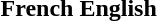<table>
<tr>
<th>French</th>
<th>English</th>
</tr>
<tr>
<td></td>
<td></td>
</tr>
</table>
